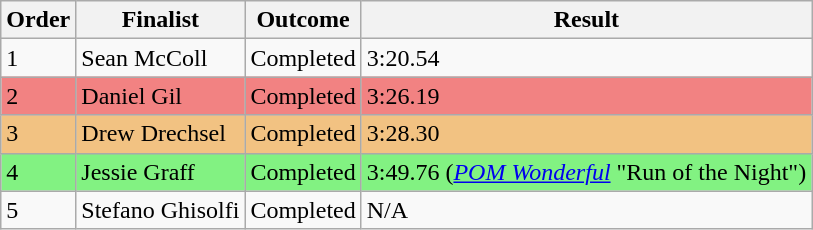<table class="wikitable sortable">
<tr>
<th>Order</th>
<th>Finalist</th>
<th>Outcome</th>
<th>Result</th>
</tr>
<tr>
<td>1</td>
<td>Sean McColl</td>
<td>Completed</td>
<td>3:20.54</td>
</tr>
<tr style="background-color:#f28282">
<td>2</td>
<td>Daniel Gil</td>
<td>Completed</td>
<td>3:26.19</td>
</tr>
<tr style="background-color:#f2c282">
<td>3</td>
<td>Drew Drechsel</td>
<td>Completed</td>
<td>3:28.30</td>
</tr>
<tr style="background-color:#82f282">
<td>4</td>
<td>Jessie Graff</td>
<td>Completed</td>
<td>3:49.76 (<em><a href='#'>POM Wonderful</a></em> "Run of the Night")</td>
</tr>
<tr>
<td>5</td>
<td>Stefano Ghisolfi</td>
<td>Completed</td>
<td>N/A</td>
</tr>
</table>
